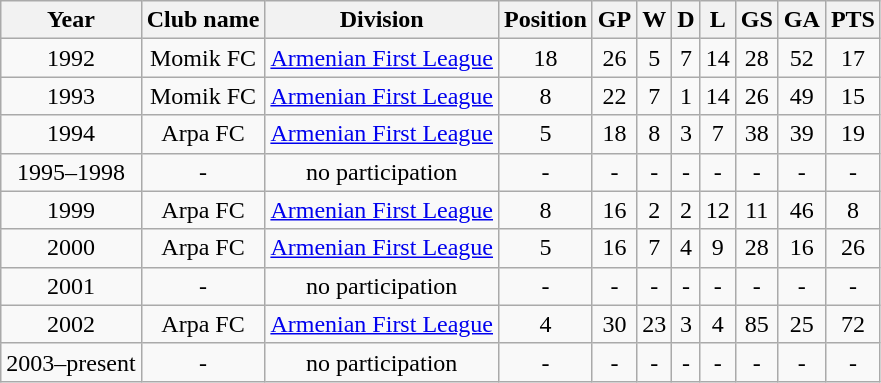<table class="wikitable" style="text-align: center;">
<tr>
<th>Year</th>
<th>Club name</th>
<th>Division</th>
<th>Position</th>
<th>GP</th>
<th>W</th>
<th>D</th>
<th>L</th>
<th>GS</th>
<th>GA</th>
<th>PTS</th>
</tr>
<tr>
<td>1992</td>
<td>Momik FC</td>
<td><a href='#'>Armenian First League</a></td>
<td>18</td>
<td>26</td>
<td>5</td>
<td>7</td>
<td>14</td>
<td>28</td>
<td>52</td>
<td>17</td>
</tr>
<tr>
<td>1993</td>
<td>Momik FC</td>
<td><a href='#'>Armenian First League</a></td>
<td>8</td>
<td>22</td>
<td>7</td>
<td>1</td>
<td>14</td>
<td>26</td>
<td>49</td>
<td>15</td>
</tr>
<tr>
<td>1994</td>
<td>Arpa FC</td>
<td><a href='#'>Armenian First League</a></td>
<td>5</td>
<td>18</td>
<td>8</td>
<td>3</td>
<td>7</td>
<td>38</td>
<td>39</td>
<td>19</td>
</tr>
<tr>
<td>1995–1998</td>
<td>-</td>
<td>no participation</td>
<td>-</td>
<td>-</td>
<td>-</td>
<td>-</td>
<td>-</td>
<td>-</td>
<td>-</td>
<td>-</td>
</tr>
<tr>
<td>1999</td>
<td>Arpa FC</td>
<td><a href='#'>Armenian First League</a></td>
<td>8</td>
<td>16</td>
<td>2</td>
<td>2</td>
<td>12</td>
<td>11</td>
<td>46</td>
<td>8</td>
</tr>
<tr>
<td>2000</td>
<td>Arpa FC</td>
<td><a href='#'>Armenian First League</a></td>
<td>5</td>
<td>16</td>
<td>7</td>
<td>4</td>
<td>9</td>
<td>28</td>
<td>16</td>
<td>26</td>
</tr>
<tr>
<td>2001</td>
<td>-</td>
<td>no participation</td>
<td>-</td>
<td>-</td>
<td>-</td>
<td>-</td>
<td>-</td>
<td>-</td>
<td>-</td>
<td>-</td>
</tr>
<tr>
<td>2002</td>
<td>Arpa FC</td>
<td><a href='#'>Armenian First League</a></td>
<td>4</td>
<td>30</td>
<td>23</td>
<td>3</td>
<td>4</td>
<td>85</td>
<td>25</td>
<td>72</td>
</tr>
<tr>
<td>2003–present</td>
<td>-</td>
<td>no participation</td>
<td>-</td>
<td>-</td>
<td>-</td>
<td>-</td>
<td>-</td>
<td>-</td>
<td>-</td>
<td>-</td>
</tr>
</table>
